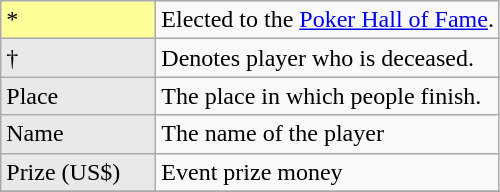<table class="wikitable">
<tr>
<td style="background-color:#FFFF99; width:6em;">*</td>
<td>Elected to the <a href='#'>Poker Hall of Fame</a>.</td>
</tr>
<tr>
<td style="background: #E9E9E9;">†</td>
<td>Denotes player who is deceased.</td>
</tr>
<tr>
<td style="background: #E9E9E9;">Place</td>
<td>The place in which people finish.</td>
</tr>
<tr>
<td style="background: #E9E9E9;">Name</td>
<td>The name of the player</td>
</tr>
<tr>
<td style="background: #E9E9E9;">Prize (US$)</td>
<td>Event prize money</td>
</tr>
<tr>
</tr>
</table>
